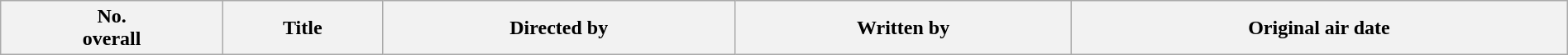<table class="wikitable plainrowheaders" style="width:100%; background:#fff;">
<tr>
<th style="background:#;">No.<br>overall</th>
<th style="background:#;">Title</th>
<th style="background:#;">Directed by</th>
<th style="background:#;">Written by</th>
<th style="background:#;">Original air date<br>











</th>
</tr>
</table>
